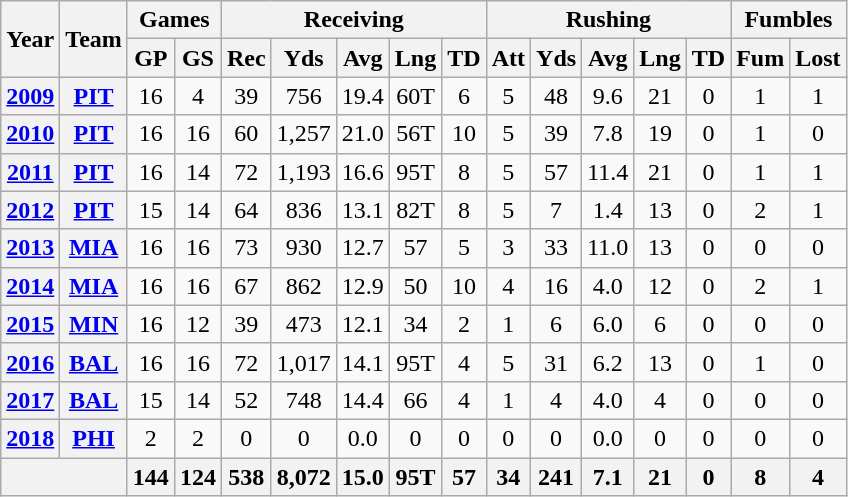<table class=wikitable style="text-align:center;">
<tr>
<th rowspan="2">Year</th>
<th rowspan="2">Team</th>
<th colspan="2">Games</th>
<th colspan="5">Receiving</th>
<th colspan="5">Rushing</th>
<th colspan="2">Fumbles</th>
</tr>
<tr>
<th>GP</th>
<th>GS</th>
<th>Rec</th>
<th>Yds</th>
<th>Avg</th>
<th>Lng</th>
<th>TD</th>
<th>Att</th>
<th>Yds</th>
<th>Avg</th>
<th>Lng</th>
<th>TD</th>
<th>Fum</th>
<th>Lost</th>
</tr>
<tr>
<th><a href='#'>2009</a></th>
<th><a href='#'>PIT</a></th>
<td>16</td>
<td>4</td>
<td>39</td>
<td>756</td>
<td>19.4</td>
<td>60T</td>
<td>6</td>
<td>5</td>
<td>48</td>
<td>9.6</td>
<td>21</td>
<td>0</td>
<td>1</td>
<td>1</td>
</tr>
<tr>
<th><a href='#'>2010</a></th>
<th><a href='#'>PIT</a></th>
<td>16</td>
<td>16</td>
<td>60</td>
<td>1,257</td>
<td>21.0</td>
<td>56T</td>
<td>10</td>
<td>5</td>
<td>39</td>
<td>7.8</td>
<td>19</td>
<td>0</td>
<td>1</td>
<td>0</td>
</tr>
<tr>
<th><a href='#'>2011</a></th>
<th><a href='#'>PIT</a></th>
<td>16</td>
<td>14</td>
<td>72</td>
<td>1,193</td>
<td>16.6</td>
<td>95T</td>
<td>8</td>
<td>5</td>
<td>57</td>
<td>11.4</td>
<td>21</td>
<td>0</td>
<td>1</td>
<td>1</td>
</tr>
<tr>
<th><a href='#'>2012</a></th>
<th><a href='#'>PIT</a></th>
<td>15</td>
<td>14</td>
<td>64</td>
<td>836</td>
<td>13.1</td>
<td>82T</td>
<td>8</td>
<td>5</td>
<td>7</td>
<td>1.4</td>
<td>13</td>
<td>0</td>
<td>2</td>
<td>1</td>
</tr>
<tr>
<th><a href='#'>2013</a></th>
<th><a href='#'>MIA</a></th>
<td>16</td>
<td>16</td>
<td>73</td>
<td>930</td>
<td>12.7</td>
<td>57</td>
<td>5</td>
<td>3</td>
<td>33</td>
<td>11.0</td>
<td>13</td>
<td>0</td>
<td>0</td>
<td>0</td>
</tr>
<tr>
<th><a href='#'>2014</a></th>
<th><a href='#'>MIA</a></th>
<td>16</td>
<td>16</td>
<td>67</td>
<td>862</td>
<td>12.9</td>
<td>50</td>
<td>10</td>
<td>4</td>
<td>16</td>
<td>4.0</td>
<td>12</td>
<td>0</td>
<td>2</td>
<td>1</td>
</tr>
<tr>
<th><a href='#'>2015</a></th>
<th><a href='#'>MIN</a></th>
<td>16</td>
<td>12</td>
<td>39</td>
<td>473</td>
<td>12.1</td>
<td>34</td>
<td>2</td>
<td>1</td>
<td>6</td>
<td>6.0</td>
<td>6</td>
<td>0</td>
<td>0</td>
<td>0</td>
</tr>
<tr>
<th><a href='#'>2016</a></th>
<th><a href='#'>BAL</a></th>
<td>16</td>
<td>16</td>
<td>72</td>
<td>1,017</td>
<td>14.1</td>
<td>95T</td>
<td>4</td>
<td>5</td>
<td>31</td>
<td>6.2</td>
<td>13</td>
<td>0</td>
<td>1</td>
<td>0</td>
</tr>
<tr>
<th><a href='#'>2017</a></th>
<th><a href='#'>BAL</a></th>
<td>15</td>
<td>14</td>
<td>52</td>
<td>748</td>
<td>14.4</td>
<td>66</td>
<td>4</td>
<td>1</td>
<td>4</td>
<td>4.0</td>
<td>4</td>
<td>0</td>
<td>0</td>
<td>0</td>
</tr>
<tr>
<th><a href='#'>2018</a></th>
<th><a href='#'>PHI</a></th>
<td>2</td>
<td>2</td>
<td>0</td>
<td>0</td>
<td>0.0</td>
<td>0</td>
<td>0</td>
<td>0</td>
<td>0</td>
<td>0.0</td>
<td>0</td>
<td>0</td>
<td>0</td>
<td>0</td>
</tr>
<tr>
<th colspan="2"></th>
<th>144</th>
<th>124</th>
<th>538</th>
<th>8,072</th>
<th>15.0</th>
<th>95T</th>
<th>57</th>
<th>34</th>
<th>241</th>
<th>7.1</th>
<th>21</th>
<th>0</th>
<th>8</th>
<th>4</th>
</tr>
</table>
